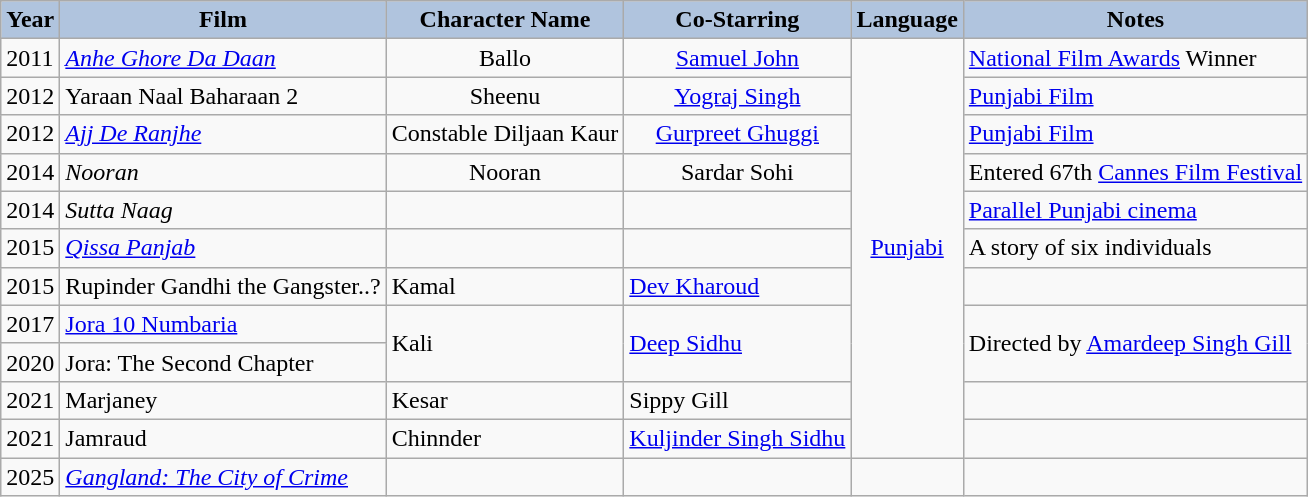<table class="wikitable" align="center" style="font-size: 100%;" border="1" cellpadding="5" background: #f9f9f9;>
<tr>
<th style="background:#B0C4DE;">Year</th>
<th style="background:#B0C4DE;">Film</th>
<th style="background:#B0C4DE;">Character Name</th>
<th style="background:#B0C4DE;">Co-Starring</th>
<th style="background:#B0C4DE;">Language</th>
<th style="background:#B0C4DE;">Notes</th>
</tr>
<tr>
<td>2011</td>
<td><em><a href='#'>Anhe Ghore Da Daan</a></em></td>
<td align="center">Ballo</td>
<td align="center"><a href='#'>Samuel John</a></td>
<td rowspan="11" align="center"><a href='#'>Punjabi</a></td>
<td><a href='#'>National Film Awards</a> Winner</td>
</tr>
<tr>
<td>2012</td>
<td>Yaraan Naal Baharaan 2</td>
<td align="center">Sheenu</td>
<td align="center"><a href='#'>Yograj Singh</a></td>
<td><a href='#'>Punjabi Film</a></td>
</tr>
<tr>
<td>2012</td>
<td><em><a href='#'>Ajj De Ranjhe</a></em></td>
<td align="center">Constable Diljaan Kaur</td>
<td align="center"><a href='#'>Gurpreet Ghuggi</a></td>
<td><a href='#'>Punjabi Film</a></td>
</tr>
<tr>
<td>2014</td>
<td><em>Nooran</em></td>
<td align="center">Nooran</td>
<td align="center">Sardar Sohi</td>
<td>Entered 67th <a href='#'>Cannes Film Festival</a></td>
</tr>
<tr>
<td>2014</td>
<td><em>Sutta Naag</em></td>
<td align="center"></td>
<td align="center"></td>
<td><a href='#'>Parallel Punjabi cinema</a></td>
</tr>
<tr>
<td>2015</td>
<td><em><a href='#'>Qissa Panjab</a></em></td>
<td align="center"></td>
<td align="center"></td>
<td>A story of six individuals</td>
</tr>
<tr>
<td>2015</td>
<td>Rupinder Gandhi the Gangster..?</td>
<td>Kamal</td>
<td><a href='#'>Dev Kharoud</a></td>
<td></td>
</tr>
<tr>
<td>2017</td>
<td><a href='#'>Jora 10 Numbaria</a></td>
<td rowspan="2">Kali</td>
<td rowspan="2"><a href='#'>Deep Sidhu</a></td>
<td rowspan="2">Directed by <a href='#'>Amardeep Singh Gill</a></td>
</tr>
<tr>
<td>2020</td>
<td>Jora: The Second Chapter</td>
</tr>
<tr>
<td>2021</td>
<td>Marjaney</td>
<td>Kesar</td>
<td>Sippy Gill</td>
<td></td>
</tr>
<tr>
<td>2021</td>
<td>Jamraud</td>
<td>Chinnder</td>
<td><a href='#'>Kuljinder Singh Sidhu</a></td>
<td></td>
</tr>
<tr>
<td>2025</td>
<td><em><a href='#'>Gangland: The City of Crime</a></em></td>
<td></td>
<td></td>
<td></td>
<td></td>
</tr>
</table>
